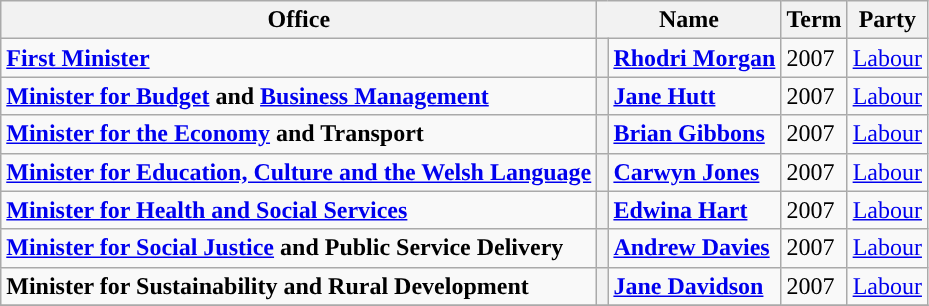<table class="wikitable">
<tr>
<th style="width: 390px">Office</th>
<th colspan="2">Name</th>
<th>Term</th>
<th>Party</th>
</tr>
<tr>
<td><strong><a href='#'>First Minister</a></strong></td>
<th style="background-color: "></th>
<td><strong><a href='#'>Rhodri Morgan</a></strong></td>
<td>2007</td>
<td><a href='#'>Labour</a></td>
</tr>
<tr>
<td><strong><a href='#'>Minister for Budget</a> and <a href='#'>Business Management</a></strong></td>
<th style="background-color: "></th>
<td><strong><a href='#'>Jane Hutt</a></strong></td>
<td>2007</td>
<td><a href='#'>Labour</a></td>
</tr>
<tr>
<td><strong><a href='#'>Minister for the Economy</a> and Transport</strong></td>
<th style="background-color: "></th>
<td><strong><a href='#'>Brian Gibbons</a></strong></td>
<td>2007</td>
<td><a href='#'>Labour</a></td>
</tr>
<tr>
<td><strong><a href='#'>Minister for Education, Culture and the Welsh Language</a></strong></td>
<th style="background-color: "></th>
<td><strong><a href='#'>Carwyn Jones</a></strong></td>
<td>2007</td>
<td><a href='#'>Labour</a></td>
</tr>
<tr>
<td><strong><a href='#'>Minister for Health and Social Services</a></strong></td>
<th style="background-color: "></th>
<td><strong><a href='#'>Edwina Hart</a></strong></td>
<td>2007</td>
<td><a href='#'>Labour</a></td>
</tr>
<tr>
<td><strong><a href='#'>Minister for Social Justice</a> and Public Service Delivery</strong></td>
<th style="background-color: "></th>
<td><strong><a href='#'>Andrew Davies</a></strong></td>
<td>2007</td>
<td><a href='#'>Labour</a></td>
</tr>
<tr>
<td><strong>Minister for Sustainability and Rural Development</strong></td>
<th style="background-color: "></th>
<td><strong><a href='#'>Jane Davidson</a></strong></td>
<td>2007</td>
<td><a href='#'>Labour</a></td>
</tr>
<tr>
</tr>
</table>
